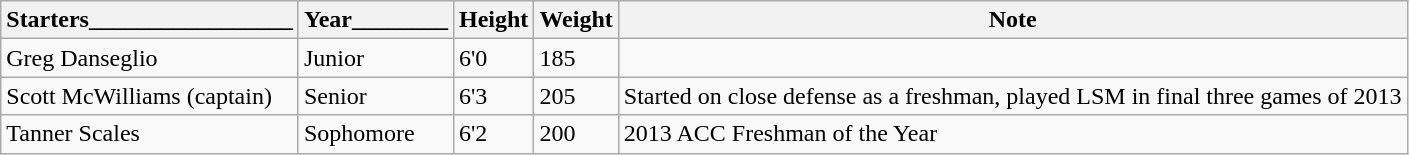<table class="wikitable">
<tr>
<th>Starters_________________</th>
<th>Year________</th>
<th>Height</th>
<th>Weight</th>
<th>Note</th>
</tr>
<tr>
<td>Greg Danseglio</td>
<td>Junior</td>
<td>6'0</td>
<td>185</td>
<td></td>
</tr>
<tr>
<td>Scott McWilliams (captain)</td>
<td>Senior</td>
<td>6'3</td>
<td>205</td>
<td>Started on close defense as a freshman, played LSM in final three games of 2013</td>
</tr>
<tr>
<td>Tanner Scales</td>
<td>Sophomore</td>
<td>6'2</td>
<td>200</td>
<td>2013 ACC Freshman of the Year</td>
</tr>
</table>
